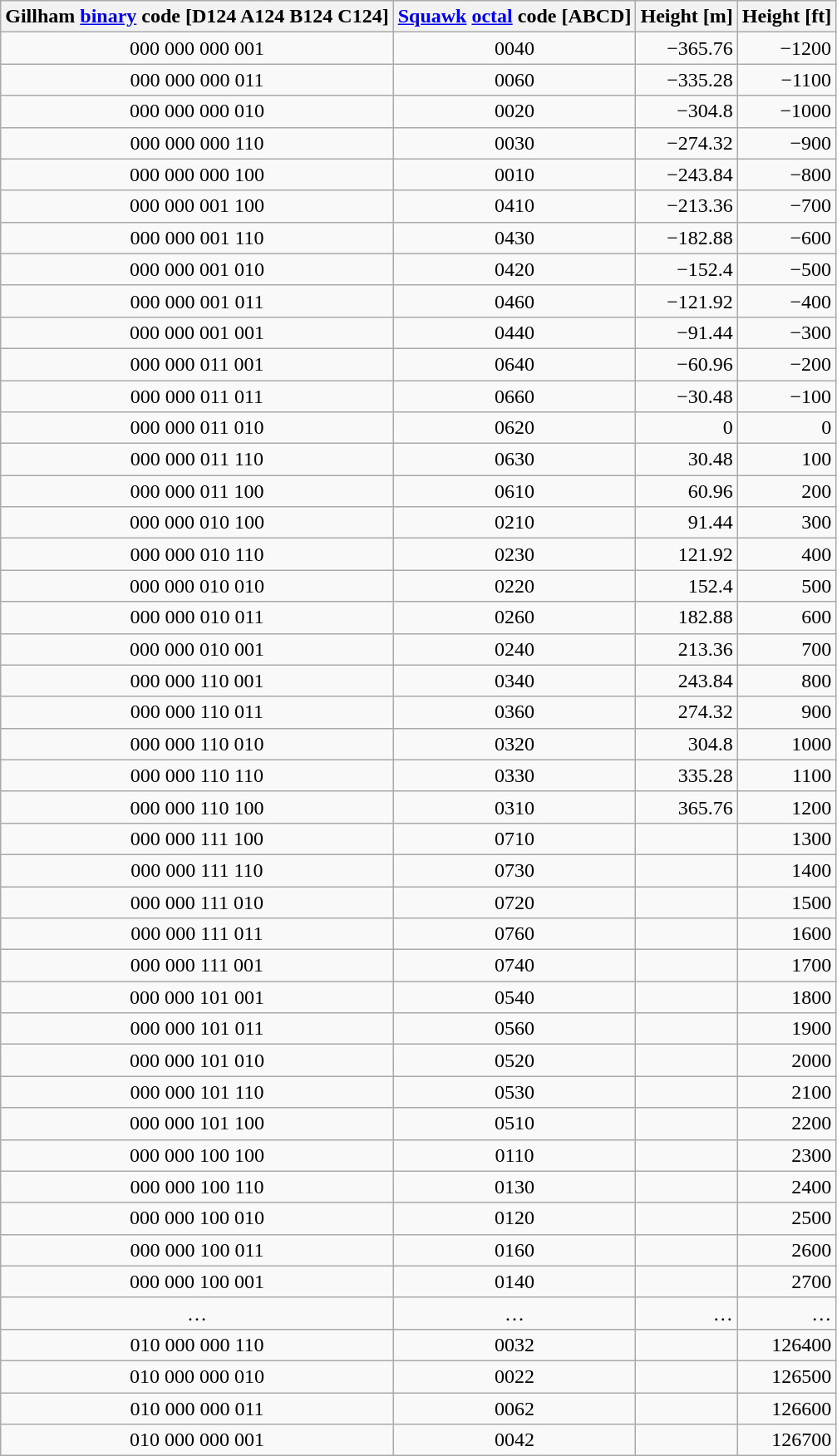<table class="wikitable" style="margin-left:4em; text-align:right">
<tr>
<th>Gillham <a href='#'>binary</a> code [D124 A124 B124 C124]</th>
<th><a href='#'>Squawk</a> <a href='#'>octal</a> code [ABCD]</th>
<th>Height [m]</th>
<th>Height [ft]</th>
</tr>
<tr>
<td style="text-align:center;">000 000 000 001</td>
<td style="text-align:center;">0040</td>
<td>−365.76</td>
<td>−1200</td>
</tr>
<tr>
<td style="text-align:center;">000 000 000 011</td>
<td style="text-align:center;">0060</td>
<td>−335.28</td>
<td>−1100</td>
</tr>
<tr>
<td style="text-align:center;">000 000 000 010</td>
<td style="text-align:center;">0020</td>
<td>−304.8</td>
<td>−1000</td>
</tr>
<tr>
<td style="text-align:center;">000 000 000 110</td>
<td style="text-align:center;">0030</td>
<td>−274.32</td>
<td>−900</td>
</tr>
<tr>
<td style="text-align:center;">000 000 000 100</td>
<td style="text-align:center;">0010</td>
<td>−243.84</td>
<td>−800</td>
</tr>
<tr>
<td style="text-align:center;">000 000 001 100</td>
<td style="text-align:center;">0410</td>
<td>−213.36</td>
<td>−700</td>
</tr>
<tr>
<td style="text-align:center;">000 000 001 110</td>
<td style="text-align:center;">0430</td>
<td>−182.88</td>
<td>−600</td>
</tr>
<tr>
<td style="text-align:center;">000 000 001 010</td>
<td style="text-align:center;">0420</td>
<td>−152.4</td>
<td>−500</td>
</tr>
<tr>
<td style="text-align:center;">000 000 001 011</td>
<td style="text-align:center;">0460</td>
<td>−121.92</td>
<td>−400</td>
</tr>
<tr>
<td style="text-align:center;">000 000 001 001</td>
<td style="text-align:center;">0440</td>
<td>−91.44</td>
<td>−300</td>
</tr>
<tr>
<td style="text-align:center;">000 000 011 001</td>
<td style="text-align:center;">0640</td>
<td>−60.96</td>
<td>−200</td>
</tr>
<tr>
<td style="text-align:center;">000 000 011 011</td>
<td style="text-align:center;">0660</td>
<td>−30.48</td>
<td>−100</td>
</tr>
<tr>
<td style="text-align:center;">000 000 011 010</td>
<td style="text-align:center;">0620</td>
<td>0</td>
<td>0</td>
</tr>
<tr>
<td style="text-align:center;">000 000 011 110</td>
<td style="text-align:center;">0630</td>
<td>30.48</td>
<td>100</td>
</tr>
<tr>
<td style="text-align:center;">000 000 011 100</td>
<td style="text-align:center;">0610</td>
<td>60.96</td>
<td>200</td>
</tr>
<tr>
<td style="text-align:center;">000 000 010 100</td>
<td style="text-align:center;">0210</td>
<td>91.44</td>
<td>300</td>
</tr>
<tr>
<td style="text-align:center;">000 000 010 110</td>
<td style="text-align:center;">0230</td>
<td>121.92</td>
<td>400</td>
</tr>
<tr>
<td style="text-align:center;">000 000 010 010</td>
<td style="text-align:center;">0220</td>
<td>152.4</td>
<td>500</td>
</tr>
<tr>
<td style="text-align:center;">000 000 010 011</td>
<td style="text-align:center;">0260</td>
<td>182.88</td>
<td>600</td>
</tr>
<tr>
<td style="text-align:center;">000 000 010 001</td>
<td style="text-align:center;">0240</td>
<td>213.36</td>
<td>700</td>
</tr>
<tr>
<td style="text-align:center;">000 000 110 001</td>
<td style="text-align:center;">0340</td>
<td>243.84</td>
<td>800</td>
</tr>
<tr>
<td style="text-align:center;">000 000 110 011</td>
<td style="text-align:center;">0360</td>
<td>274.32</td>
<td>900</td>
</tr>
<tr>
<td style="text-align:center;">000 000 110 010</td>
<td style="text-align:center;">0320</td>
<td>304.8</td>
<td>1000</td>
</tr>
<tr>
<td style="text-align:center;">000 000 110 110</td>
<td style="text-align:center;">0330</td>
<td>335.28</td>
<td>1100</td>
</tr>
<tr>
<td style="text-align:center;">000 000 110 100</td>
<td style="text-align:center;">0310</td>
<td>365.76</td>
<td>1200</td>
</tr>
<tr>
<td style="text-align:center;">000 000 111 100</td>
<td style="text-align:center;">0710</td>
<td></td>
<td>1300</td>
</tr>
<tr>
<td style="text-align:center;">000 000 111 110</td>
<td style="text-align:center;">0730</td>
<td></td>
<td>1400</td>
</tr>
<tr>
<td style="text-align:center;">000 000 111 010</td>
<td style="text-align:center;">0720</td>
<td></td>
<td>1500</td>
</tr>
<tr>
<td style="text-align:center;">000 000 111 011</td>
<td style="text-align:center;">0760</td>
<td></td>
<td>1600</td>
</tr>
<tr>
<td style="text-align:center;">000 000 111 001</td>
<td style="text-align:center;">0740</td>
<td></td>
<td>1700</td>
</tr>
<tr>
<td style="text-align:center;">000 000 101 001</td>
<td style="text-align:center;">0540</td>
<td></td>
<td>1800</td>
</tr>
<tr>
<td style="text-align:center;">000 000 101 011</td>
<td style="text-align:center;">0560</td>
<td></td>
<td>1900</td>
</tr>
<tr>
<td style="text-align:center;">000 000 101 010</td>
<td style="text-align:center;">0520</td>
<td></td>
<td>2000</td>
</tr>
<tr>
<td style="text-align:center;">000 000 101 110</td>
<td style="text-align:center;">0530</td>
<td></td>
<td>2100</td>
</tr>
<tr>
<td style="text-align:center;">000 000 101 100</td>
<td style="text-align:center;">0510</td>
<td></td>
<td>2200</td>
</tr>
<tr>
<td style="text-align:center;">000 000 100 100</td>
<td style="text-align:center;">0110</td>
<td></td>
<td>2300</td>
</tr>
<tr>
<td style="text-align:center;">000 000 100 110</td>
<td style="text-align:center;">0130</td>
<td></td>
<td>2400</td>
</tr>
<tr>
<td style="text-align:center;">000 000 100 010</td>
<td style="text-align:center;">0120</td>
<td></td>
<td>2500</td>
</tr>
<tr>
<td style="text-align:center;">000 000 100 011</td>
<td style="text-align:center;">0160</td>
<td></td>
<td>2600</td>
</tr>
<tr>
<td style="text-align:center;">000 000 100 001</td>
<td style="text-align:center;">0140</td>
<td></td>
<td>2700</td>
</tr>
<tr>
<td style="text-align:center;">…</td>
<td style="text-align:center;">…</td>
<td>…</td>
<td>…</td>
</tr>
<tr>
<td style="text-align:center;">010 000 000 110</td>
<td style="text-align:center;">0032</td>
<td></td>
<td>126400</td>
</tr>
<tr>
<td style="text-align:center;">010 000 000 010</td>
<td style="text-align:center;">0022</td>
<td></td>
<td>126500</td>
</tr>
<tr>
<td style="text-align:center;">010 000 000 011</td>
<td style="text-align:center;">0062</td>
<td></td>
<td>126600</td>
</tr>
<tr>
<td style="text-align:center;">010 000 000 001</td>
<td style="text-align:center;">0042</td>
<td></td>
<td>126700</td>
</tr>
</table>
